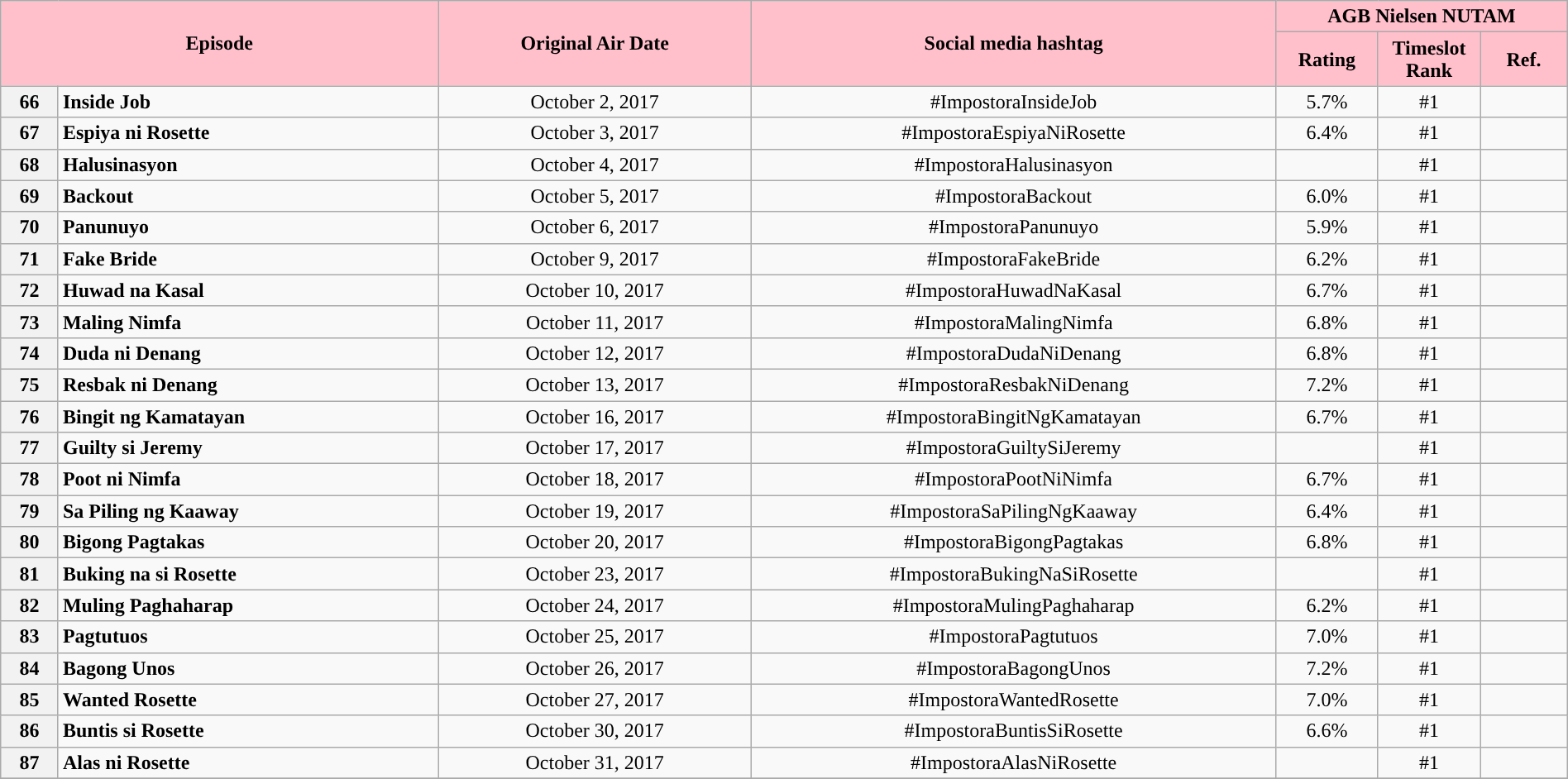<table class="wikitable" style="text-align:center; font-size:100%; line-height:18px;"  width="100%">
<tr>
<th colspan="2" rowspan="2" style="background-color:#FFC0CB; color:#000000;">Episode</th>
<th style="background:#FFC0CB; color:black" rowspan="2">Original Air Date</th>
<th style="background:#FFC0CB; color:black" rowspan="2">Social media hashtag</th>
<th style="background-color:#FFC0CB; color:#000000;" colspan="3">AGB Nielsen NUTAM</th>
</tr>
<tr>
<th style="background-color:#FFC0CB; width:75px; color:#000000;">Rating</th>
<th style="background-color:#FFC0CB; width:75px; color:#000000;">Timeslot<br>Rank</th>
<th style="background-color:#FFC0CB; color:#000000;">Ref.</th>
</tr>
<tr>
<th>66</th>
<td style="text-align: left;"><strong>Inside Job</strong></td>
<td>October 2, 2017</td>
<td>#ImpostoraInsideJob</td>
<td>5.7%</td>
<td>#1</td>
<td></td>
</tr>
<tr>
<th>67</th>
<td style="text-align: left;"><strong>Espiya ni Rosette</strong></td>
<td>October 3, 2017</td>
<td>#ImpostoraEspiyaNiRosette</td>
<td>6.4%</td>
<td>#1</td>
<td></td>
</tr>
<tr>
<th>68</th>
<td style="text-align: left;"><strong>Halusinasyon</strong></td>
<td>October 4, 2017</td>
<td>#ImpostoraHalusinasyon</td>
<td></td>
<td>#1</td>
<td></td>
</tr>
<tr>
<th>69</th>
<td style="text-align: left;"><strong>Backout</strong></td>
<td>October 5, 2017</td>
<td>#ImpostoraBackout</td>
<td>6.0%</td>
<td>#1</td>
<td></td>
</tr>
<tr>
<th>70</th>
<td style="text-align: left;"><strong>Panunuyo</strong></td>
<td>October 6, 2017</td>
<td>#ImpostoraPanunuyo</td>
<td>5.9%</td>
<td>#1</td>
<td></td>
</tr>
<tr>
<th>71</th>
<td style="text-align: left;"><strong>Fake Bride</strong></td>
<td>October 9, 2017</td>
<td>#ImpostoraFakeBride</td>
<td>6.2%</td>
<td>#1</td>
<td></td>
</tr>
<tr>
<th>72</th>
<td style="text-align: left;"><strong>Huwad na Kasal</strong></td>
<td>October 10, 2017</td>
<td>#ImpostoraHuwadNaKasal</td>
<td>6.7%</td>
<td>#1</td>
<td></td>
</tr>
<tr>
<th>73</th>
<td style="text-align: left;"><strong>Maling Nimfa</strong></td>
<td>October 11, 2017</td>
<td>#ImpostoraMalingNimfa</td>
<td>6.8%</td>
<td>#1</td>
<td></td>
</tr>
<tr>
<th>74</th>
<td style="text-align: left;"><strong>Duda ni Denang</strong></td>
<td>October 12, 2017</td>
<td>#ImpostoraDudaNiDenang</td>
<td>6.8%</td>
<td>#1</td>
<td></td>
</tr>
<tr>
<th>75</th>
<td style="text-align: left;"><strong>Resbak ni Denang</strong></td>
<td>October 13, 2017</td>
<td>#ImpostoraResbakNiDenang</td>
<td>7.2%</td>
<td>#1</td>
<td></td>
</tr>
<tr>
<th>76</th>
<td style="text-align: left;"><strong>Bingit ng Kamatayan</strong></td>
<td>October 16, 2017</td>
<td>#ImpostoraBingitNgKamatayan</td>
<td>6.7%</td>
<td>#1</td>
<td></td>
</tr>
<tr>
<th>77</th>
<td style="text-align: left;"><strong>Guilty si Jeremy</strong></td>
<td>October 17, 2017</td>
<td>#ImpostoraGuiltySiJeremy</td>
<td></td>
<td>#1</td>
<td></td>
</tr>
<tr>
<th>78</th>
<td style="text-align: left;"><strong>Poot ni Nimfa</strong></td>
<td>October 18, 2017</td>
<td>#ImpostoraPootNiNimfa</td>
<td>6.7%</td>
<td>#1</td>
<td></td>
</tr>
<tr>
<th>79</th>
<td style="text-align: left;"><strong>Sa Piling ng Kaaway</strong></td>
<td>October 19, 2017</td>
<td>#ImpostoraSaPilingNgKaaway</td>
<td>6.4%</td>
<td>#1</td>
<td></td>
</tr>
<tr>
<th>80</th>
<td style="text-align: left;"><strong>Bigong Pagtakas</strong></td>
<td>October 20, 2017</td>
<td>#ImpostoraBigongPagtakas</td>
<td>6.8%</td>
<td>#1</td>
<td></td>
</tr>
<tr>
<th>81</th>
<td style="text-align: left;"><strong>Buking na si Rosette</strong></td>
<td>October 23, 2017</td>
<td>#ImpostoraBukingNaSiRosette</td>
<td></td>
<td>#1</td>
<td></td>
</tr>
<tr>
<th>82</th>
<td style="text-align: left;"><strong>Muling Paghaharap</strong></td>
<td>October 24, 2017</td>
<td>#ImpostoraMulingPaghaharap</td>
<td>6.2%</td>
<td>#1</td>
<td></td>
</tr>
<tr>
<th>83</th>
<td style="text-align: left;"><strong>Pagtutuos</strong></td>
<td>October 25, 2017</td>
<td>#ImpostoraPagtutuos</td>
<td>7.0%</td>
<td>#1</td>
<td></td>
</tr>
<tr>
<th>84</th>
<td style="text-align: left;"><strong>Bagong Unos</strong></td>
<td>October 26, 2017</td>
<td>#ImpostoraBagongUnos</td>
<td>7.2%</td>
<td>#1</td>
<td></td>
</tr>
<tr>
<th>85</th>
<td style="text-align: left;"><strong>Wanted Rosette</strong></td>
<td>October 27, 2017</td>
<td>#ImpostoraWantedRosette</td>
<td>7.0%</td>
<td>#1</td>
<td></td>
</tr>
<tr>
<th>86</th>
<td style="text-align: left;"><strong>Buntis si Rosette</strong></td>
<td>October 30, 2017</td>
<td>#ImpostoraBuntisSiRosette</td>
<td>6.6%</td>
<td>#1</td>
<td></td>
</tr>
<tr>
<th>87</th>
<td style="text-align: left;"><strong>Alas ni Rosette</strong></td>
<td>October 31, 2017</td>
<td>#ImpostoraAlasNiRosette</td>
<td></td>
<td>#1</td>
<td></td>
</tr>
<tr>
</tr>
</table>
